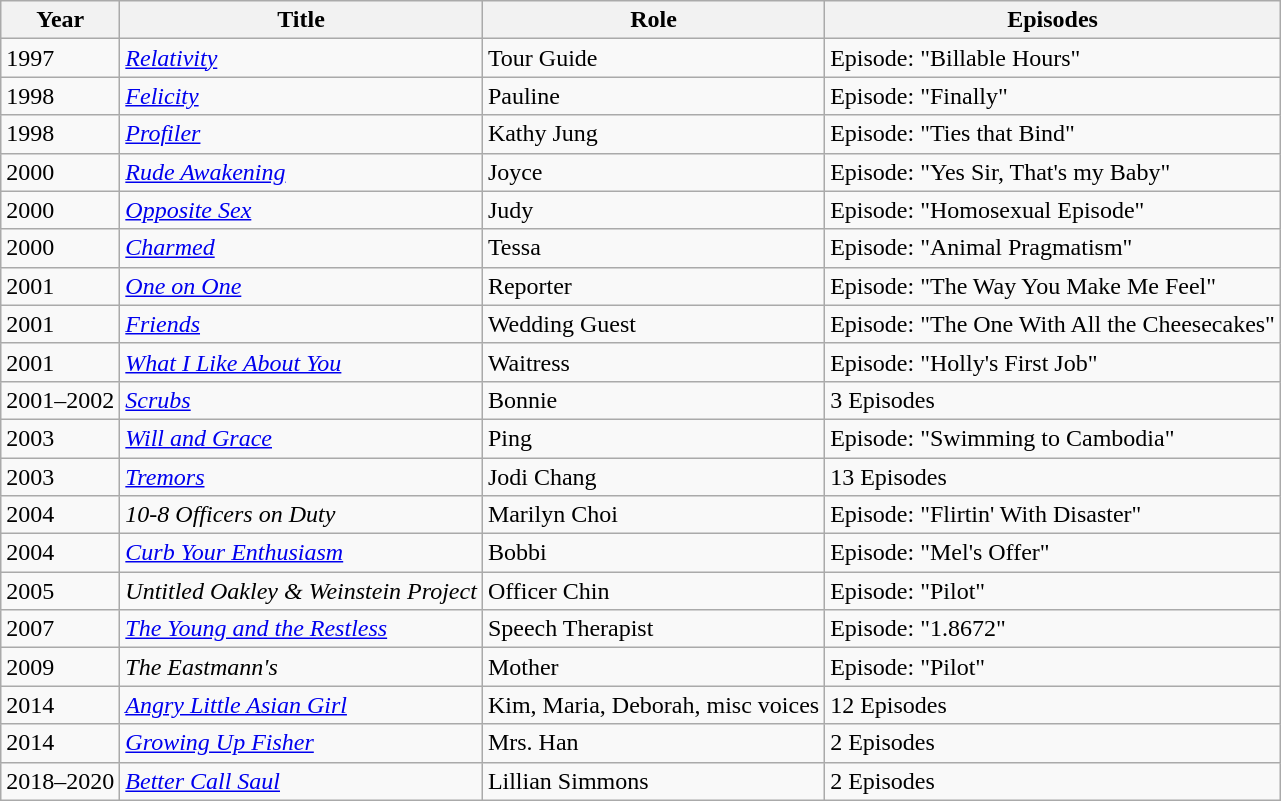<table class="wikitable sortable">
<tr>
<th>Year</th>
<th>Title</th>
<th>Role</th>
<th>Episodes</th>
</tr>
<tr>
<td>1997</td>
<td><em><a href='#'>Relativity</a></em></td>
<td>Tour Guide</td>
<td>Episode: "Billable Hours"</td>
</tr>
<tr>
<td>1998</td>
<td><em><a href='#'>Felicity</a></em></td>
<td>Pauline</td>
<td>Episode: "Finally"</td>
</tr>
<tr>
<td>1998</td>
<td><em><a href='#'>Profiler</a></em></td>
<td>Kathy Jung</td>
<td>Episode: "Ties that Bind"</td>
</tr>
<tr>
<td>2000</td>
<td><em><a href='#'>Rude Awakening</a></em></td>
<td>Joyce</td>
<td>Episode: "Yes Sir, That's my Baby"</td>
</tr>
<tr>
<td>2000</td>
<td><em><a href='#'>Opposite Sex</a></em></td>
<td>Judy</td>
<td>Episode: "Homosexual Episode"</td>
</tr>
<tr>
<td>2000</td>
<td><em><a href='#'>Charmed</a></em></td>
<td>Tessa</td>
<td>Episode: "Animal Pragmatism"</td>
</tr>
<tr>
<td>2001</td>
<td><em><a href='#'>One on One</a></em></td>
<td>Reporter</td>
<td>Episode: "The Way You Make Me Feel"</td>
</tr>
<tr>
<td>2001</td>
<td><em><a href='#'>Friends</a></em></td>
<td>Wedding Guest</td>
<td>Episode: "The One With All the Cheesecakes"</td>
</tr>
<tr>
<td>2001</td>
<td><em><a href='#'>What I Like About You</a></em></td>
<td>Waitress</td>
<td>Episode: "Holly's First Job"</td>
</tr>
<tr>
<td>2001–2002</td>
<td><em><a href='#'>Scrubs</a></em></td>
<td>Bonnie</td>
<td>3 Episodes</td>
</tr>
<tr>
<td>2003</td>
<td><em><a href='#'>Will and Grace</a></em></td>
<td>Ping</td>
<td>Episode: "Swimming to Cambodia"</td>
</tr>
<tr>
<td>2003</td>
<td><em><a href='#'>Tremors</a></em></td>
<td>Jodi Chang</td>
<td>13 Episodes</td>
</tr>
<tr>
<td>2004</td>
<td><em>10-8 Officers on Duty</em></td>
<td>Marilyn Choi</td>
<td>Episode: "Flirtin' With Disaster"</td>
</tr>
<tr>
<td>2004</td>
<td><em><a href='#'>Curb Your Enthusiasm</a></em></td>
<td>Bobbi</td>
<td>Episode: "Mel's Offer"</td>
</tr>
<tr>
<td>2005</td>
<td><em>Untitled Oakley & Weinstein Project</em></td>
<td>Officer Chin</td>
<td>Episode: "Pilot"</td>
</tr>
<tr>
<td>2007</td>
<td><em><a href='#'>The Young and the Restless</a></em></td>
<td>Speech Therapist</td>
<td>Episode: "1.8672"</td>
</tr>
<tr>
<td>2009</td>
<td><em>The Eastmann's</em></td>
<td>Mother</td>
<td>Episode: "Pilot"</td>
</tr>
<tr>
<td>2014</td>
<td><em><a href='#'>Angry Little Asian Girl</a></em></td>
<td>Kim, Maria, Deborah, misc voices</td>
<td>12 Episodes</td>
</tr>
<tr>
<td>2014</td>
<td><em><a href='#'>Growing Up Fisher</a></em></td>
<td>Mrs. Han</td>
<td>2 Episodes</td>
</tr>
<tr>
<td>2018–2020</td>
<td><em><a href='#'>Better Call Saul</a></em></td>
<td>Lillian Simmons</td>
<td>2 Episodes</td>
</tr>
</table>
